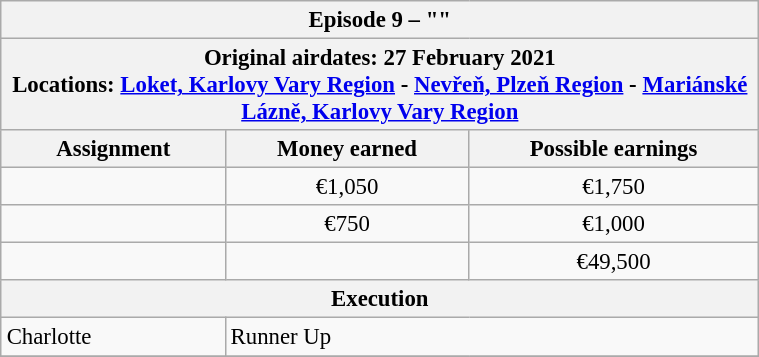<table class="wikitable" style="font-size: 95%; margin: 10px" align="right" width="40%">
<tr>
<th colspan=3>Episode 9 – ""</th>
</tr>
<tr>
<th colspan=3>Original airdates: 27 February 2021<br>Locations: <a href='#'>Loket, Karlovy Vary Region</a> - <a href='#'>Nevřeň, Plzeň Region</a> - <a href='#'>Mariánské Lázně, Karlovy Vary Region</a></th>
</tr>
<tr>
<th>Assignment</th>
<th>Money earned</th>
<th>Possible earnings</th>
</tr>
<tr>
<td></td>
<td align="center">€1,050</td>
<td align="center">€1,750</td>
</tr>
<tr>
<td></td>
<td align="center">€750</td>
<td align="center">€1,000</td>
</tr>
<tr>
<td><strong></strong></td>
<td align="center"><strong></strong></td>
<td align="center">€49,500</td>
</tr>
<tr>
<th colspan=3>Execution</th>
</tr>
<tr>
<td>Charlotte</td>
<td colspan=2>Runner Up</td>
</tr>
<tr>
</tr>
</table>
